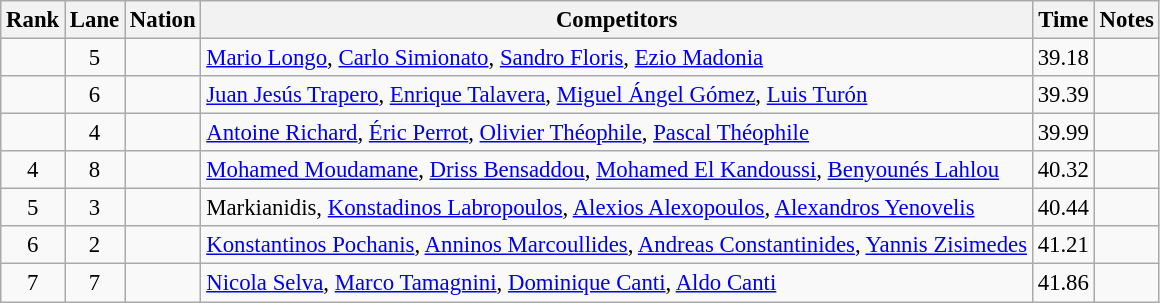<table class="wikitable sortable" style="text-align:center; font-size:95%">
<tr>
<th>Rank</th>
<th>Lane</th>
<th>Nation</th>
<th>Competitors</th>
<th>Time</th>
<th>Notes</th>
</tr>
<tr>
<td></td>
<td>5</td>
<td align=left></td>
<td align=left><a href='#'>Mario Longo</a>, <a href='#'>Carlo Simionato</a>, <a href='#'>Sandro Floris</a>, <a href='#'>Ezio Madonia</a></td>
<td>39.18</td>
<td></td>
</tr>
<tr>
<td></td>
<td>6</td>
<td align=left></td>
<td align=left><a href='#'>Juan Jesús Trapero</a>, <a href='#'>Enrique Talavera</a>, <a href='#'>Miguel Ángel Gómez</a>, <a href='#'>Luis Turón</a></td>
<td>39.39</td>
<td></td>
</tr>
<tr>
<td></td>
<td>4</td>
<td align=left></td>
<td align=left><a href='#'>Antoine Richard</a>, <a href='#'>Éric Perrot</a>, <a href='#'>Olivier Théophile</a>, <a href='#'>Pascal Théophile</a></td>
<td>39.99</td>
<td></td>
</tr>
<tr>
<td>4</td>
<td>8</td>
<td align=left></td>
<td align=left><a href='#'>Mohamed Moudamane</a>, <a href='#'>Driss Bensaddou</a>, <a href='#'>Mohamed El Kandoussi</a>, <a href='#'>Benyounés Lahlou</a></td>
<td>40.32</td>
<td></td>
</tr>
<tr>
<td>5</td>
<td>3</td>
<td align=left></td>
<td align=left>Markianidis, <a href='#'>Konstadinos Labropoulos</a>, <a href='#'>Alexios Alexopoulos</a>, <a href='#'>Alexandros Yenovelis</a></td>
<td>40.44</td>
<td></td>
</tr>
<tr>
<td>6</td>
<td>2</td>
<td align=left></td>
<td align=left><a href='#'>Konstantinos Pochanis</a>, <a href='#'>Anninos Marcoullides</a>, <a href='#'>Andreas Constantinides</a>, <a href='#'>Yannis Zisimedes</a></td>
<td>41.21</td>
<td></td>
</tr>
<tr>
<td>7</td>
<td>7</td>
<td align=left></td>
<td align=left><a href='#'>Nicola Selva</a>, <a href='#'>Marco Tamagnini</a>, <a href='#'>Dominique Canti</a>, <a href='#'>Aldo Canti</a></td>
<td>41.86</td>
<td></td>
</tr>
</table>
